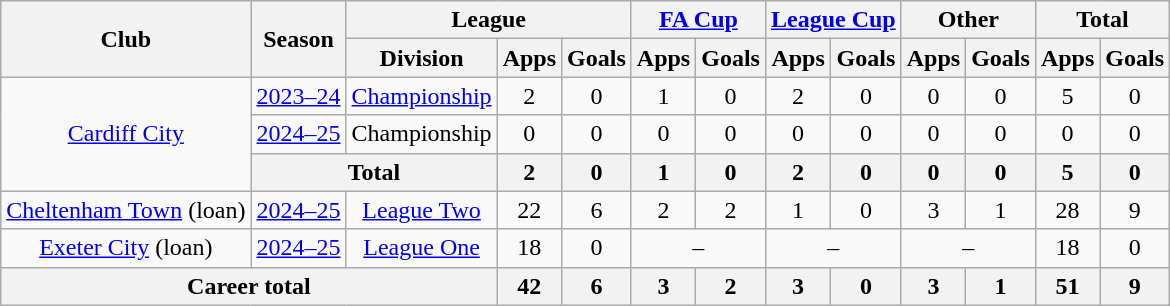<table class=wikitable style=text-align:center>
<tr>
<th rowspan=2>Club</th>
<th rowspan=2>Season</th>
<th colspan=3>League</th>
<th colspan=2><a href='#'>FA Cup</a></th>
<th colspan=2><a href='#'>League Cup</a></th>
<th colspan=2>Other</th>
<th colspan=2>Total</th>
</tr>
<tr>
<th>Division</th>
<th>Apps</th>
<th>Goals</th>
<th>Apps</th>
<th>Goals</th>
<th>Apps</th>
<th>Goals</th>
<th>Apps</th>
<th>Goals</th>
<th>Apps</th>
<th>Goals</th>
</tr>
<tr>
<td rowspan=3><a href='#'>Cardiff City</a></td>
<td><a href='#'>2023–24</a></td>
<td><a href='#'>Championship</a></td>
<td>2</td>
<td>0</td>
<td>1</td>
<td>0</td>
<td>2</td>
<td>0</td>
<td>0</td>
<td>0</td>
<td>5</td>
<td>0</td>
</tr>
<tr>
<td><a href='#'>2024–25</a></td>
<td>Championship</td>
<td>0</td>
<td>0</td>
<td>0</td>
<td>0</td>
<td>0</td>
<td>0</td>
<td>0</td>
<td>0</td>
<td>0</td>
<td>0</td>
</tr>
<tr>
<th colspan=2>Total</th>
<th>2</th>
<th>0</th>
<th>1</th>
<th>0</th>
<th>2</th>
<th>0</th>
<th>0</th>
<th>0</th>
<th>5</th>
<th>0</th>
</tr>
<tr>
<td><a href='#'>Cheltenham Town</a> (loan)</td>
<td><a href='#'>2024–25</a></td>
<td><a href='#'>League Two</a></td>
<td>22</td>
<td>6</td>
<td>2</td>
<td>2</td>
<td>1</td>
<td>0</td>
<td>3</td>
<td>1</td>
<td>28</td>
<td>9</td>
</tr>
<tr>
<td><a href='#'>Exeter City</a> (loan)</td>
<td><a href='#'>2024–25</a></td>
<td><a href='#'>League One</a></td>
<td>18</td>
<td>0</td>
<td colspan="2">–</td>
<td colspan="2">–</td>
<td colspan="2">–</td>
<td>18</td>
<td>0</td>
</tr>
<tr>
<th colspan="3">Career total</th>
<th>42</th>
<th>6</th>
<th>3</th>
<th>2</th>
<th>3</th>
<th>0</th>
<th>3</th>
<th>1</th>
<th>51</th>
<th>9</th>
</tr>
</table>
